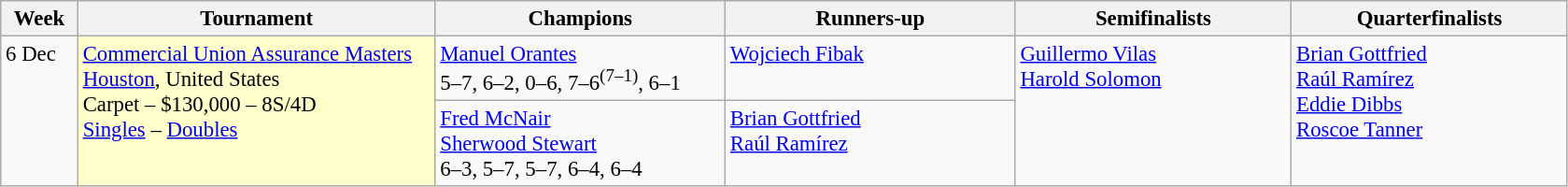<table class=wikitable style=font-size:95%>
<tr>
<th style="width:48px;">Week</th>
<th style="width:248px;">Tournament</th>
<th style="width:200px;">Champions</th>
<th style="width:200px;">Runners-up</th>
<th style="width:190px;">Semifinalists</th>
<th style="width:190px;">Quarterfinalists</th>
</tr>
<tr valign=top>
<td rowspan=2>6 Dec</td>
<td style="background:#ffc;" rowspan=2><a href='#'>Commercial Union Assurance Masters</a> <br>  <a href='#'>Houston</a>, United States <br> Carpet – $130,000 – 8S/4D <br> <a href='#'>Singles</a> – <a href='#'>Doubles</a></td>
<td> <a href='#'>Manuel Orantes</a> <br> 5–7, 6–2, 0–6, 7–6<sup>(7–1)</sup>, 6–1</td>
<td> <a href='#'>Wojciech Fibak</a></td>
<td rowspan=2> <a href='#'>Guillermo Vilas</a> <br>  <a href='#'>Harold Solomon</a></td>
<td rowspan="2">  <a href='#'>Brian Gottfried</a> <br>  <a href='#'>Raúl Ramírez</a> <br>  <a href='#'>Eddie Dibbs</a> <br>  <a href='#'>Roscoe Tanner</a></td>
</tr>
<tr valign=top>
<td> <a href='#'>Fred McNair</a> <br>  <a href='#'>Sherwood Stewart</a> <br> 6–3, 5–7, 5–7, 6–4, 6–4</td>
<td> <a href='#'>Brian Gottfried</a> <br>  <a href='#'>Raúl Ramírez</a></td>
</tr>
</table>
